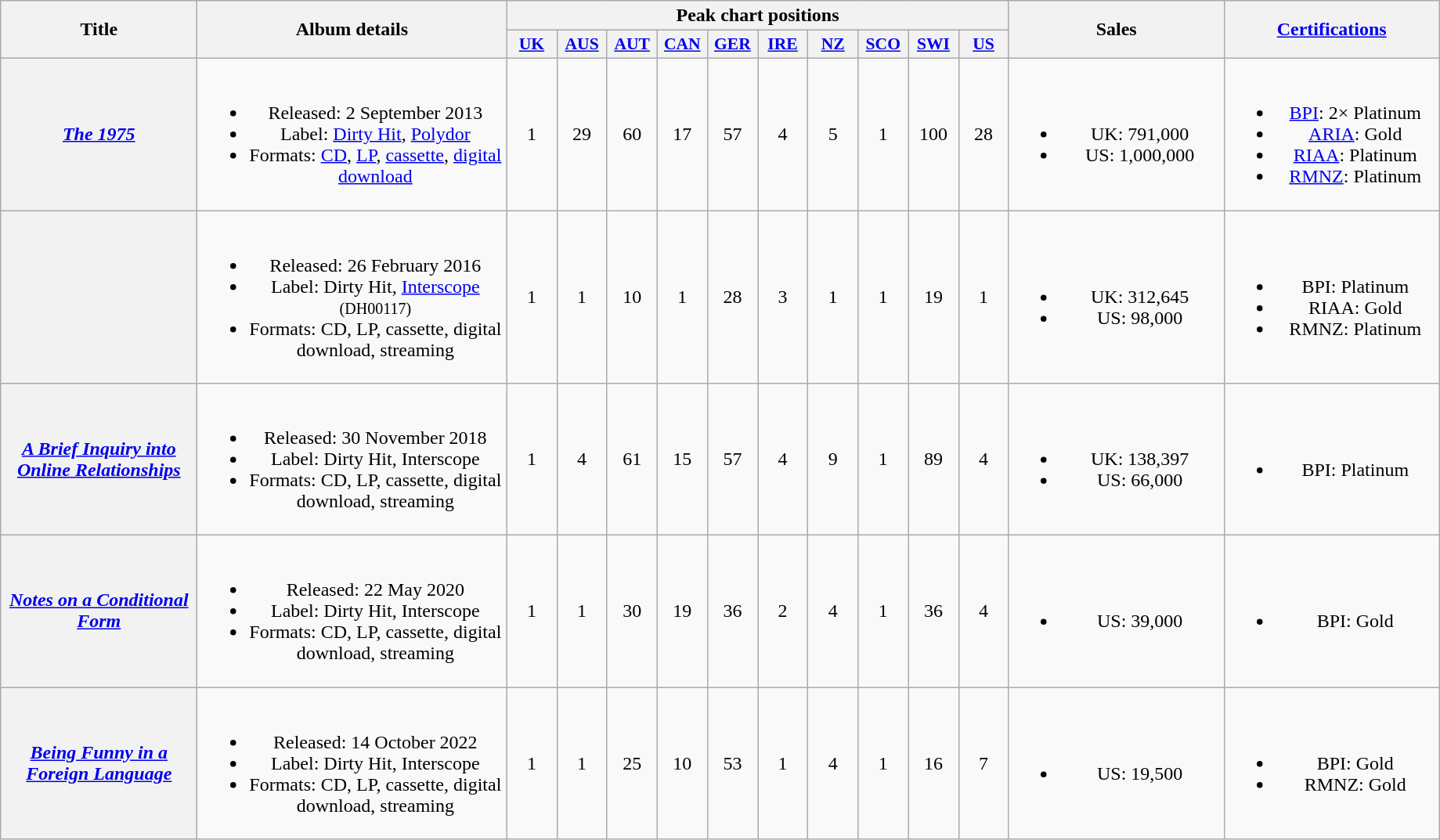<table class="wikitable plainrowheaders" style="text-align:center;">
<tr>
<th scope="col" rowspan="2" style="width:10em;">Title</th>
<th scope="col" rowspan="2" style="width:16em;">Album details</th>
<th scope="col" colspan="10">Peak chart positions</th>
<th scope="col" rowspan="2" style="width:11em;">Sales</th>
<th scope="col" rowspan="2" style="width:11em;"><a href='#'>Certifications</a></th>
</tr>
<tr>
<th scope="col" style="width:2.5em;font-size:90%;"><a href='#'>UK</a><br></th>
<th scope="col" style="width:2.5em;font-size:90%;"><a href='#'>AUS</a><br></th>
<th scope="col" style="width:2.5em;font-size:90%;"><a href='#'>AUT</a><br></th>
<th scope="col" style="width:2.5em;font-size:90%;"><a href='#'>CAN</a><br></th>
<th scope="col" style="width:2.5em;font-size:90%;"><a href='#'>GER</a><br></th>
<th scope="col" style="width:2.5em;font-size:90%;"><a href='#'>IRE</a><br></th>
<th scope="col" style="width:2.5em;font-size:90%;"><a href='#'>NZ</a><br></th>
<th scope="col" style="width:2.5em;font-size:90%;"><a href='#'>SCO</a><br></th>
<th scope="col" style="width:2.5em;font-size:90%;"><a href='#'>SWI</a><br></th>
<th scope="col" style="width:2.5em;font-size:90%;"><a href='#'>US</a><br></th>
</tr>
<tr>
<th scope="row"><em><a href='#'>The 1975</a></em></th>
<td><br><ul><li>Released: 2 September 2013</li><li>Label: <a href='#'>Dirty Hit</a>, <a href='#'>Polydor</a> </li><li>Formats: <a href='#'>CD</a>, <a href='#'>LP</a>, <a href='#'>cassette</a>, <a href='#'>digital download</a></li></ul></td>
<td>1</td>
<td>29</td>
<td>60</td>
<td>17</td>
<td>57</td>
<td>4</td>
<td>5</td>
<td>1</td>
<td>100</td>
<td>28</td>
<td><br><ul><li>UK: 791,000</li><li>US: 1,000,000</li></ul></td>
<td><br><ul><li><a href='#'>BPI</a>: 2× Platinum</li><li><a href='#'>ARIA</a>: Gold</li><li><a href='#'>RIAA</a>: Platinum</li><li><a href='#'>RMNZ</a>: Platinum</li></ul></td>
</tr>
<tr>
<th scope="row"><em><a href='#'>  </a></em></th>
<td><br><ul><li>Released: 26 February 2016</li><li>Label: Dirty Hit, <a href='#'>Interscope</a> <small>(DH00117)</small></li><li>Formats: CD, LP, cassette, digital download, streaming</li></ul></td>
<td>1</td>
<td>1</td>
<td>10</td>
<td>1</td>
<td>28</td>
<td>3</td>
<td>1</td>
<td>1</td>
<td>19</td>
<td>1</td>
<td><br><ul><li>UK: 312,645</li><li>US: 98,000</li></ul></td>
<td><br><ul><li>BPI: Platinum</li><li>RIAA: Gold</li><li>RMNZ: Platinum</li></ul></td>
</tr>
<tr>
<th scope="row"><em><a href='#'>A Brief Inquiry into Online Relationships</a></em></th>
<td><br><ul><li>Released: 30 November 2018</li><li>Label: Dirty Hit, Interscope </li><li>Formats: CD, LP, cassette, digital download, streaming</li></ul></td>
<td>1</td>
<td>4</td>
<td>61</td>
<td>15</td>
<td>57</td>
<td>4</td>
<td>9</td>
<td>1</td>
<td>89</td>
<td>4</td>
<td><br><ul><li>UK: 138,397</li><li>US: 66,000</li></ul></td>
<td><br><ul><li>BPI: Platinum</li></ul></td>
</tr>
<tr>
<th scope="row"><em><a href='#'>Notes on a Conditional Form</a></em></th>
<td><br><ul><li>Released: 22 May 2020</li><li>Label: Dirty Hit, Interscope</li><li>Formats: CD, LP, cassette, digital download, streaming</li></ul></td>
<td>1</td>
<td>1</td>
<td>30</td>
<td>19</td>
<td>36</td>
<td>2</td>
<td>4</td>
<td>1</td>
<td>36</td>
<td>4</td>
<td><br><ul><li>US: 39,000</li></ul></td>
<td><br><ul><li>BPI: Gold</li></ul></td>
</tr>
<tr>
<th scope="row"><em><a href='#'>Being Funny in a Foreign Language</a></em></th>
<td><br><ul><li>Released: 14 October 2022</li><li>Label: Dirty Hit, Interscope</li><li>Formats: CD, LP, cassette, digital download, streaming</li></ul></td>
<td>1</td>
<td>1</td>
<td>25</td>
<td>10</td>
<td>53</td>
<td>1</td>
<td>4</td>
<td>1</td>
<td>16</td>
<td>7</td>
<td><br><ul><li>US: 19,500</li></ul></td>
<td><br><ul><li>BPI: Gold</li><li>RMNZ: Gold</li></ul></td>
</tr>
</table>
